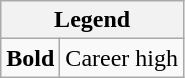<table class="wikitable mw-collapsible mw-collapsed">
<tr>
<th colspan="2">Legend</th>
</tr>
<tr>
<td><strong>Bold</strong></td>
<td>Career high</td>
</tr>
</table>
